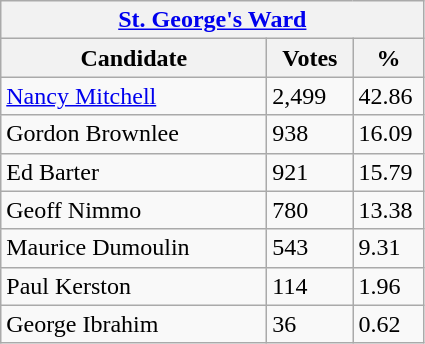<table class="wikitable">
<tr>
<th colspan="3"><a href='#'>St. George's Ward</a></th>
</tr>
<tr>
<th style="width: 170px">Candidate</th>
<th style="width: 50px">Votes</th>
<th style="width: 40px">%</th>
</tr>
<tr>
<td><a href='#'>Nancy Mitchell</a></td>
<td>2,499</td>
<td>42.86</td>
</tr>
<tr>
<td>Gordon Brownlee</td>
<td>938</td>
<td>16.09</td>
</tr>
<tr>
<td>Ed Barter</td>
<td>921</td>
<td>15.79</td>
</tr>
<tr>
<td>Geoff Nimmo</td>
<td>780</td>
<td>13.38</td>
</tr>
<tr>
<td>Maurice Dumoulin</td>
<td>543</td>
<td>9.31</td>
</tr>
<tr>
<td>Paul Kerston</td>
<td>114</td>
<td>1.96</td>
</tr>
<tr>
<td>George Ibrahim</td>
<td>36</td>
<td>0.62</td>
</tr>
</table>
